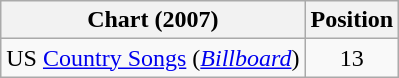<table class="wikitable sortable">
<tr>
<th scope="col">Chart (2007)</th>
<th scope="col">Position</th>
</tr>
<tr>
<td>US <a href='#'>Country Songs</a> (<em><a href='#'>Billboard</a></em>)</td>
<td align="center">13</td>
</tr>
</table>
